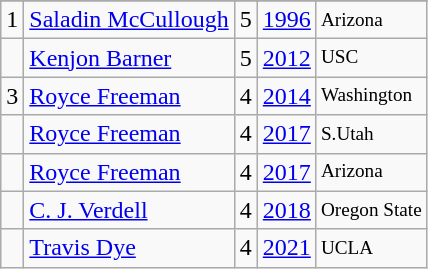<table class="wikitable">
<tr>
</tr>
<tr>
<td>1</td>
<td><a href='#'>Saladin McCullough</a></td>
<td>5</td>
<td><a href='#'>1996</a></td>
<td style="font-size:80%;">Arizona</td>
</tr>
<tr>
<td></td>
<td><a href='#'>Kenjon Barner</a></td>
<td>5</td>
<td><a href='#'>2012</a></td>
<td style="font-size:80%;">USC</td>
</tr>
<tr>
<td>3</td>
<td><a href='#'>Royce Freeman</a></td>
<td>4</td>
<td><a href='#'>2014</a></td>
<td style="font-size:80%;">Washington</td>
</tr>
<tr>
<td></td>
<td><a href='#'>Royce Freeman</a></td>
<td>4</td>
<td><a href='#'>2017</a></td>
<td style="font-size:80%;">S.Utah</td>
</tr>
<tr>
<td></td>
<td><a href='#'>Royce Freeman</a></td>
<td>4</td>
<td><a href='#'>2017</a></td>
<td style="font-size:80%;">Arizona</td>
</tr>
<tr>
<td></td>
<td><a href='#'>C. J. Verdell</a></td>
<td>4</td>
<td><a href='#'>2018</a></td>
<td style="font-size:80%;">Oregon State</td>
</tr>
<tr>
<td></td>
<td><a href='#'>Travis Dye</a></td>
<td>4</td>
<td><a href='#'>2021</a></td>
<td style="font-size:80%;">UCLA</td>
</tr>
</table>
